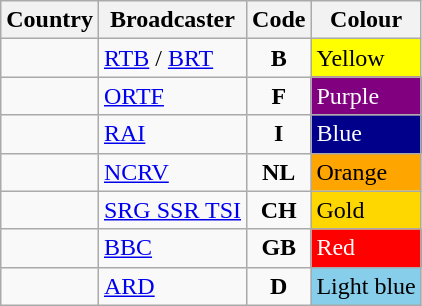<table class="wikitable sortable">
<tr>
<th>Country</th>
<th>Broadcaster</th>
<th>Code</th>
<th>Colour</th>
</tr>
<tr>
<td></td>
<td><a href='#'>RTB</a> / <a href='#'>BRT</a></td>
<td align="center"><strong>B</strong></td>
<td style="background:yellow">Yellow</td>
</tr>
<tr>
<td></td>
<td><a href='#'>ORTF</a></td>
<td align="center"><strong>F</strong></td>
<td style="background:purple; color: white">Purple</td>
</tr>
<tr>
<td></td>
<td><a href='#'>RAI</a></td>
<td align="center"><strong>I</strong></td>
<td style="background:darkblue; color: white">Blue</td>
</tr>
<tr>
<td></td>
<td><a href='#'>NCRV</a></td>
<td align="center"><strong>NL</strong></td>
<td style="background:orange">Orange</td>
</tr>
<tr>
<td></td>
<td><a href='#'>SRG SSR TSI</a></td>
<td align="center"><strong>CH</strong></td>
<td style="background:gold">Gold</td>
</tr>
<tr>
<td></td>
<td><a href='#'>BBC</a></td>
<td align="center"><strong>GB</strong></td>
<td style="background:red; color: white">Red</td>
</tr>
<tr>
<td></td>
<td><a href='#'>ARD</a></td>
<td align="center"><strong>D</strong></td>
<td style="background:skyblue">Light blue</td>
</tr>
</table>
